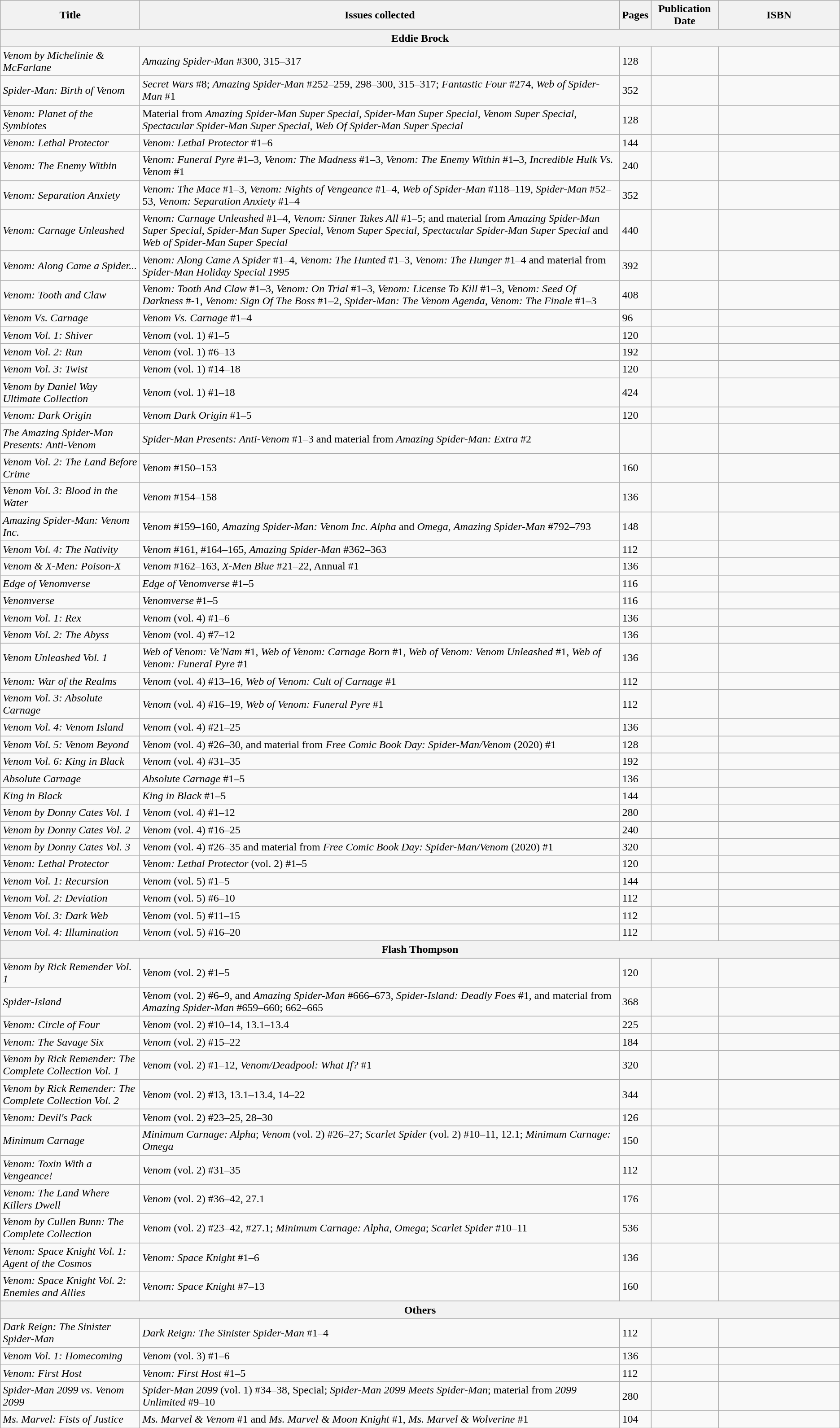<table class="wikitable sortable">
<tr>
<th>Title</th>
<th class="unsortable">Issues collected</th>
<th>Pages</th>
<th>Publication Date</th>
<th class="unsortable" width="14.47%">ISBN</th>
</tr>
<tr>
<th colspan="5">Eddie Brock</th>
</tr>
<tr>
<td><em>Venom by Michelinie & McFarlane</em></td>
<td><em>Amazing Spider-Man</em> #300, 315–317</td>
<td>128</td>
<td></td>
<td></td>
</tr>
<tr>
<td><em>Spider-Man: Birth of Venom</em></td>
<td><em>Secret Wars</em> #8; <em>Amazing Spider-Man</em> #252–259, 298–300, 315–317; <em>Fantastic Four</em> #274, <em>Web of Spider-Man</em> #1</td>
<td>352</td>
<td></td>
<td></td>
</tr>
<tr>
<td><em>Venom: Planet of the Symbiotes</em></td>
<td>Material from <em>Amazing Spider-Man Super Special</em>, <em>Spider-Man Super Special</em>, <em>Venom Super Special</em>, <em>Spectacular Spider-Man Super Special</em>, <em>Web Of Spider-Man Super Special</em></td>
<td>128</td>
<td></td>
<td></td>
</tr>
<tr>
<td><em>Venom: Lethal Protector</em></td>
<td><em>Venom: Lethal Protector </em>#1–6</td>
<td>144</td>
<td></td>
<td></td>
</tr>
<tr>
<td><em>Venom: The Enemy Within</em></td>
<td><em>Venom: Funeral Pyre</em> #1–3, <em>Venom: The Madness</em> #1–3, <em>Venom: The Enemy Within</em> #1–3, <em>Incredible Hulk Vs. Venom</em> #1</td>
<td>240</td>
<td></td>
<td></td>
</tr>
<tr>
<td><em>Venom: Separation Anxiety</em></td>
<td><em>Venom: The Mace</em> #1–3, <em>Venom: Nights of Vengeance</em> #1–4, <em>Web of Spider-Man</em> #118–119, <em>Spider-Man</em> #52–53, <em>Venom: Separation Anxiety</em> #1–4</td>
<td>352</td>
<td></td>
<td></td>
</tr>
<tr>
<td><em>Venom: Carnage Unleashed</em></td>
<td><em>Venom: Carnage Unleashed</em> #1–4, <em>Venom: Sinner Takes All</em> #1–5; and material from <em>Amazing Spider-Man Super Special</em>, <em>Spider-Man Super Special</em>, <em>Venom Super Special</em>, <em>Spectacular Spider-Man Super Special</em> and <em>Web of Spider-Man Super Special</em></td>
<td>440</td>
<td></td>
<td></td>
</tr>
<tr>
<td><em>Venom: Along Came a Spider...</em></td>
<td><em>Venom: Along Came A Spider</em> #1–4, <em>Venom: The Hunted</em> #1–3, <em>Venom: The Hunger</em> #1–4 and material from <em>Spider-Man Holiday Special 1995</em></td>
<td>392</td>
<td></td>
<td></td>
</tr>
<tr>
<td><em>Venom: Tooth and Claw</em></td>
<td><em>Venom: Tooth And Claw</em> #1–3, <em>Venom: On Trial</em> #1–3, <em>Venom: License To Kill</em> #1–3, <em>Venom: Seed Of Darkness</em> #-1, <em>Venom: Sign Of The Boss</em> #1–2, <em>Spider-Man: The Venom Agenda</em>, <em>Venom: The Finale</em> #1–3</td>
<td>408</td>
<td></td>
<td></td>
</tr>
<tr>
<td><em>Venom Vs. Carnage</em></td>
<td><em>Venom Vs. Carnage</em> #1–4</td>
<td>96</td>
<td></td>
<td></td>
</tr>
<tr>
<td><em>Venom Vol. 1: Shiver</em></td>
<td><em>Venom</em> (vol. 1) #1–5</td>
<td>120</td>
<td></td>
<td></td>
</tr>
<tr>
<td><em>Venom Vol. 2: Run</em></td>
<td><em>Venom</em> (vol. 1) #6–13</td>
<td>192</td>
<td></td>
<td></td>
</tr>
<tr>
<td><em>Venom Vol. 3: Twist</em></td>
<td><em>Venom</em> (vol. 1) #14–18</td>
<td>120</td>
<td></td>
<td></td>
</tr>
<tr>
<td><em>Venom by Daniel Way Ultimate Collection</em></td>
<td><em>Venom</em> (vol. 1) #1–18</td>
<td>424</td>
<td></td>
<td></td>
</tr>
<tr>
<td><em>Venom: Dark Origin</em></td>
<td><em>Venom Dark Origin</em> #1–5</td>
<td>120</td>
<td></td>
<td></td>
</tr>
<tr>
<td><em>The Amazing Spider-Man Presents: Anti-Venom</em></td>
<td><em>Spider-Man Presents: Anti-Venom</em> #1–3 and material from <em>Amazing Spider-Man: Extra</em> #2</td>
<td></td>
<td></td>
<td></td>
</tr>
<tr>
<td><em>Venom Vol. 2: The Land Before Crime</em></td>
<td><em>Venom</em> #150–153</td>
<td>160</td>
<td></td>
<td></td>
</tr>
<tr>
<td><em>Venom Vol. 3: Blood in the Water</em></td>
<td><em>Venom</em> #154–158</td>
<td>136</td>
<td></td>
<td></td>
</tr>
<tr>
<td><em>Amazing Spider-Man: Venom Inc.</em></td>
<td><em>Venom</em> #159–160, <em>Amazing Spider-Man: Venom Inc. Alpha</em> and <em>Omega</em>, <em>Amazing Spider-Man</em> #792–793</td>
<td>148</td>
<td></td>
<td></td>
</tr>
<tr>
<td><em>Venom Vol. 4: The Nativity</em></td>
<td><em>Venom</em> #161, #164–165, <em>Amazing Spider-Man</em> #362–363</td>
<td>112</td>
<td></td>
<td></td>
</tr>
<tr>
<td><em>Venom & X-Men: Poison-X</em></td>
<td><em>Venom</em> #162–163, <em>X-Men Blue</em> #21–22, Annual #1</td>
<td>136</td>
<td></td>
<td></td>
</tr>
<tr>
<td><em>Edge of Venomverse</em></td>
<td><em>Edge of Venomverse</em> #1–5</td>
<td>116</td>
<td></td>
<td></td>
</tr>
<tr>
<td><em>Venomverse</em></td>
<td><em>Venomverse</em> #1–5</td>
<td>116</td>
<td></td>
<td></td>
</tr>
<tr>
<td><em>Venom Vol. 1: Rex</em></td>
<td><em>Venom</em> (vol. 4) #1–6</td>
<td>136</td>
<td></td>
<td></td>
</tr>
<tr>
<td><em>Venom Vol. 2: The Abyss</em></td>
<td><em>Venom</em> (vol. 4) #7–12</td>
<td>136</td>
<td></td>
<td></td>
</tr>
<tr>
<td><em>Venom Unleashed Vol. 1</em></td>
<td><em>Web of Venom: Ve'Nam</em> #1, <em>Web of Venom: Carnage Born</em> #1, <em>Web of Venom: Venom Unleashed</em> #1, <em>Web of Venom: Funeral Pyre</em> #1</td>
<td>136</td>
<td></td>
<td></td>
</tr>
<tr>
<td><em>Venom: War of the Realms</em></td>
<td><em>Venom</em> (vol. 4) #13–16, <em>Web of Venom: Cult of Carnage</em> #1</td>
<td>112</td>
<td></td>
<td></td>
</tr>
<tr>
<td><em>Venom Vol. 3: Absolute Carnage</em></td>
<td><em>Venom</em> (vol. 4) #16–19, <em>Web of Venom: Funeral Pyre</em> #1</td>
<td>112</td>
<td></td>
<td></td>
</tr>
<tr>
<td><em>Venom Vol. 4: Venom Island</em></td>
<td><em>Venom</em> (vol. 4) #21–25</td>
<td>136</td>
<td></td>
<td></td>
</tr>
<tr>
<td><em>Venom Vol. 5: Venom Beyond</em></td>
<td><em>Venom</em> (vol. 4) #26–30, and material from <em>Free Comic Book Day: Spider-Man/Venom</em> (2020) #1</td>
<td>128</td>
<td></td>
<td></td>
</tr>
<tr>
<td><em>Venom Vol. 6: King in Black</em></td>
<td><em>Venom</em> (vol. 4) #31–35</td>
<td>192</td>
<td></td>
<td></td>
</tr>
<tr>
<td><em>Absolute Carnage</em></td>
<td><em>Absolute Carnage</em> #1–5</td>
<td>136</td>
<td></td>
<td></td>
</tr>
<tr>
<td><em>King in Black</em></td>
<td><em>King in Black</em> #1–5</td>
<td>144</td>
<td></td>
<td></td>
</tr>
<tr>
<td><em>Venom by Donny Cates Vol. 1</em></td>
<td><em>Venom</em> (vol. 4) #1–12</td>
<td>280</td>
<td></td>
<td></td>
</tr>
<tr>
<td><em>Venom by Donny Cates Vol. 2</em></td>
<td><em>Venom</em> (vol. 4) #16–25</td>
<td>240</td>
<td></td>
<td></td>
</tr>
<tr>
<td><em>Venom by Donny Cates Vol. 3</em></td>
<td><em>Venom</em> (vol. 4) #26–35 and material from <em>Free Comic Book Day: Spider-Man/Venom</em> (2020) #1</td>
<td>320</td>
<td></td>
<td></td>
</tr>
<tr>
<td><em>Venom: Lethal Protector</em></td>
<td><em>Venom: Lethal Protector </em>(vol. 2) #1–5</td>
<td>120</td>
<td></td>
<td></td>
</tr>
<tr>
<td><em>Venom Vol. 1: Recursion</em></td>
<td><em>Venom</em> (vol. 5) #1–5</td>
<td>144</td>
<td></td>
<td></td>
</tr>
<tr>
<td><em>Venom Vol. 2: Deviation</em></td>
<td><em>Venom</em> (vol. 5) #6–10</td>
<td>112</td>
<td></td>
<td></td>
</tr>
<tr>
<td><em>Venom Vol. 3: Dark Web</em></td>
<td><em>Venom</em> (vol. 5) #11–15</td>
<td>112</td>
<td></td>
<td></td>
</tr>
<tr>
<td><em>Venom Vol. 4: Illumination</em></td>
<td><em>Venom</em> (vol. 5) #16–20</td>
<td>112</td>
<td></td>
<td></td>
</tr>
<tr>
<th colspan="5">Flash Thompson</th>
</tr>
<tr>
<td><em>Venom by Rick Remender Vol. 1</em></td>
<td><em>Venom</em> (vol. 2) #1–5</td>
<td>120</td>
<td></td>
<td></td>
</tr>
<tr>
<td><em>Spider-Island</em></td>
<td><em>Venom</em> (vol. 2) #6–9, and <em>Amazing Spider-Man</em> #666–673, <em>Spider-Island: Deadly Foes</em> #1, and material from <em>Amazing Spider-Man</em> #659–660; 662–665</td>
<td>368</td>
<td></td>
<td></td>
</tr>
<tr>
<td><em>Venom: Circle of Four</em></td>
<td><em>Venom</em> (vol. 2) #10–14, 13.1–13.4</td>
<td>225</td>
<td></td>
<td></td>
</tr>
<tr>
<td><em>Venom: The Savage Six</em></td>
<td><em>Venom</em> (vol. 2) #15–22</td>
<td>184</td>
<td></td>
<td></td>
</tr>
<tr>
<td><em>Venom by Rick Remender: The Complete Collection Vol. 1</em></td>
<td><em>Venom</em> (vol. 2) #1–12, <em>Venom/Deadpool: What If?</em> #1</td>
<td>320</td>
<td></td>
<td></td>
</tr>
<tr>
<td><em>Venom by Rick Remender: The Complete Collection Vol. 2</em></td>
<td><em>Venom</em> (vol. 2) #13, 13.1–13.4, 14–22</td>
<td>344</td>
<td></td>
<td></td>
</tr>
<tr>
<td><em>Venom: Devil's Pack</em></td>
<td><em>Venom</em> (vol. 2) #23–25, 28–30</td>
<td>126</td>
<td></td>
<td></td>
</tr>
<tr>
<td><em>Minimum Carnage</em></td>
<td><em>Minimum Carnage: Alpha</em>; <em>Venom</em> (vol. 2) #26–27; <em>Scarlet Spider</em> (vol. 2) #10–11, 12.1; <em>Minimum Carnage: Omega</em></td>
<td>150</td>
<td></td>
<td></td>
</tr>
<tr>
<td><em>Venom: Toxin With a Vengeance!</em></td>
<td><em>Venom</em> (vol. 2) #31–35</td>
<td>112</td>
<td></td>
<td></td>
</tr>
<tr>
<td><em>Venom: The Land Where Killers Dwell</em></td>
<td><em>Venom</em> (vol. 2) #36–42, 27.1</td>
<td>176</td>
<td></td>
<td></td>
</tr>
<tr>
<td><em>Venom by Cullen Bunn: The Complete Collection</em></td>
<td><em>Venom</em> (vol. 2) #23–42, #27.1; <em>Minimum Carnage: Alpha, Omega</em>; <em>Scarlet Spider</em> #10–11</td>
<td>536</td>
<td></td>
<td></td>
</tr>
<tr>
<td><em>Venom: Space Knight Vol. 1: Agent of the Cosmos</em></td>
<td><em>Venom: Space Knight</em> #1–6</td>
<td>136</td>
<td></td>
<td></td>
</tr>
<tr>
<td><em>Venom: Space Knight Vol. 2: Enemies and Allies</em></td>
<td><em>Venom: Space Knight</em> #7–13</td>
<td>160</td>
<td></td>
<td></td>
</tr>
<tr>
<th colspan="5">Others</th>
</tr>
<tr>
<td><em>Dark Reign: The Sinister Spider-Man</em></td>
<td><em>Dark Reign: The Sinister Spider-Man</em> #1–4</td>
<td>112</td>
<td></td>
<td></td>
</tr>
<tr>
<td><em>Venom Vol. 1: Homecoming</em></td>
<td><em>Venom</em> (vol. 3) #1–6</td>
<td>136</td>
<td></td>
<td></td>
</tr>
<tr>
<td><em>Venom: First Host</em></td>
<td><em>Venom: First Host</em> #1–5</td>
<td>112</td>
<td></td>
<td></td>
</tr>
<tr>
<td><em>Spider-Man 2099 vs. Venom 2099</em></td>
<td><em>Spider-Man 2099</em> (vol. 1) #34–38, Special; <em>Spider-Man 2099 Meets Spider-Man</em>; material from <em>2099 Unlimited</em> #9–10</td>
<td>280</td>
<td></td>
<td></td>
</tr>
<tr>
<td><em>Ms. Marvel: Fists of Justice</em></td>
<td><em>Ms. Marvel & Venom</em> #1 and <em>Ms. Marvel & Moon Knight</em> #1, <em>Ms. Marvel & Wolverine</em> #1</td>
<td>104</td>
<td></td>
<td></td>
</tr>
</table>
